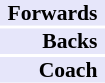<table cellpadding="0" style="border:0;font-size:90%;">
<tr>
<td style="padding:0 5px; text-align:right;" bgcolor="lavender"><strong>Forwards</strong></td>
<td style="text-align:left;"></td>
</tr>
<tr>
<td style="padding:0 5px; text-align:right;" bgcolor="lavender"><strong>Backs</strong></td>
<td style="text-align:left;"></td>
</tr>
<tr>
<td style="padding:0 5px; text-align:right;" bgcolor="lavender"><strong>Coach</strong></td>
<td style="text-align:left;"></td>
</tr>
</table>
